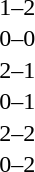<table cellspacing=1 width=70%>
<tr>
<th width=25%></th>
<th width=30%></th>
<th width=15%></th>
<th width=30%></th>
</tr>
<tr>
<td></td>
<td align=right></td>
<td align=center>1–2</td>
<td></td>
</tr>
<tr>
<td></td>
<td align=right></td>
<td align=center>0–0</td>
<td></td>
</tr>
<tr>
<td></td>
<td align=right></td>
<td align=center>2–1</td>
<td></td>
</tr>
<tr>
<td></td>
<td align=right></td>
<td align=center>0–1</td>
<td></td>
</tr>
<tr>
<td></td>
<td align=right></td>
<td align=center>2–2</td>
<td></td>
</tr>
<tr>
<td></td>
<td align=right></td>
<td align=center>0–2</td>
<td></td>
</tr>
</table>
